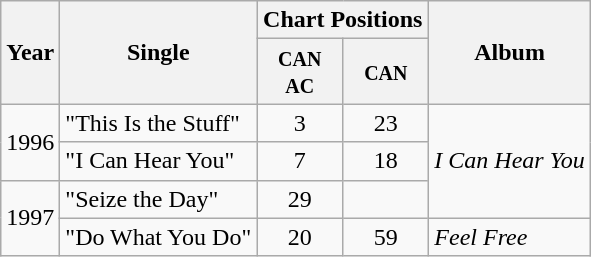<table class="wikitable">
<tr>
<th rowspan="2">Year</th>
<th rowspan="2">Single</th>
<th colspan="2">Chart Positions</th>
<th rowspan="2">Album</th>
</tr>
<tr>
<th width="50"><small>CAN AC</small></th>
<th width="50"><small>CAN</small></th>
</tr>
<tr>
<td rowspan="2">1996</td>
<td>"This Is the Stuff"</td>
<td align="center">3</td>
<td align="center">23</td>
<td rowspan="3"><em>I Can Hear You</em></td>
</tr>
<tr>
<td>"I Can Hear You"</td>
<td align="center">7</td>
<td align="center">18</td>
</tr>
<tr>
<td rowspan="2">1997</td>
<td>"Seize the Day"</td>
<td align="center">29</td>
<td></td>
</tr>
<tr>
<td>"Do What You Do"</td>
<td align="center">20</td>
<td align="center">59</td>
<td><em>Feel Free</em></td>
</tr>
</table>
